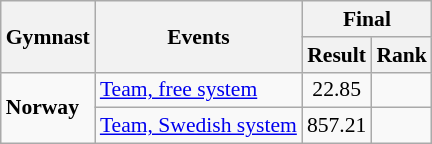<table class=wikitable style="font-size:90%">
<tr>
<th rowspan="2">Gymnast</th>
<th rowspan="2">Events</th>
<th colspan="2">Final</th>
</tr>
<tr>
<th>Result</th>
<th>Rank</th>
</tr>
<tr>
<td rowspan=2><strong>Norway</strong></td>
<td><a href='#'>Team, free system</a></td>
<td align=center>22.85</td>
<td align=center></td>
</tr>
<tr>
<td><a href='#'>Team, Swedish system</a></td>
<td align=center>857.21</td>
<td align=center></td>
</tr>
</table>
